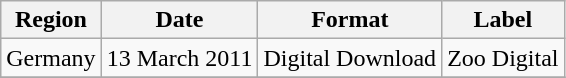<table class=wikitable>
<tr>
<th>Region</th>
<th>Date</th>
<th>Format</th>
<th>Label</th>
</tr>
<tr>
<td>Germany</td>
<td>13 March 2011</td>
<td>Digital Download</td>
<td>Zoo Digital</td>
</tr>
<tr>
</tr>
</table>
